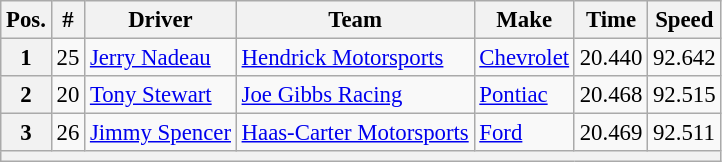<table class="wikitable" style="font-size:95%">
<tr>
<th>Pos.</th>
<th>#</th>
<th>Driver</th>
<th>Team</th>
<th>Make</th>
<th>Time</th>
<th>Speed</th>
</tr>
<tr>
<th>1</th>
<td>25</td>
<td><a href='#'>Jerry Nadeau</a></td>
<td><a href='#'>Hendrick Motorsports</a></td>
<td><a href='#'>Chevrolet</a></td>
<td>20.440</td>
<td>92.642</td>
</tr>
<tr>
<th>2</th>
<td>20</td>
<td><a href='#'>Tony Stewart</a></td>
<td><a href='#'>Joe Gibbs Racing</a></td>
<td><a href='#'>Pontiac</a></td>
<td>20.468</td>
<td>92.515</td>
</tr>
<tr>
<th>3</th>
<td>26</td>
<td><a href='#'>Jimmy Spencer</a></td>
<td><a href='#'>Haas-Carter Motorsports</a></td>
<td><a href='#'>Ford</a></td>
<td>20.469</td>
<td>92.511</td>
</tr>
<tr>
<th colspan="7"></th>
</tr>
</table>
